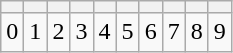<table class="wikitable">
<tr align="center" style="font-size: 18px">
<th></th>
<th></th>
<th></th>
<th></th>
<th></th>
<th></th>
<th></th>
<th></th>
<th></th>
<th></th>
</tr>
<tr align="center">
<td>0</td>
<td>1</td>
<td>2</td>
<td>3</td>
<td>4</td>
<td>5</td>
<td>6</td>
<td>7</td>
<td>8</td>
<td>9</td>
</tr>
</table>
